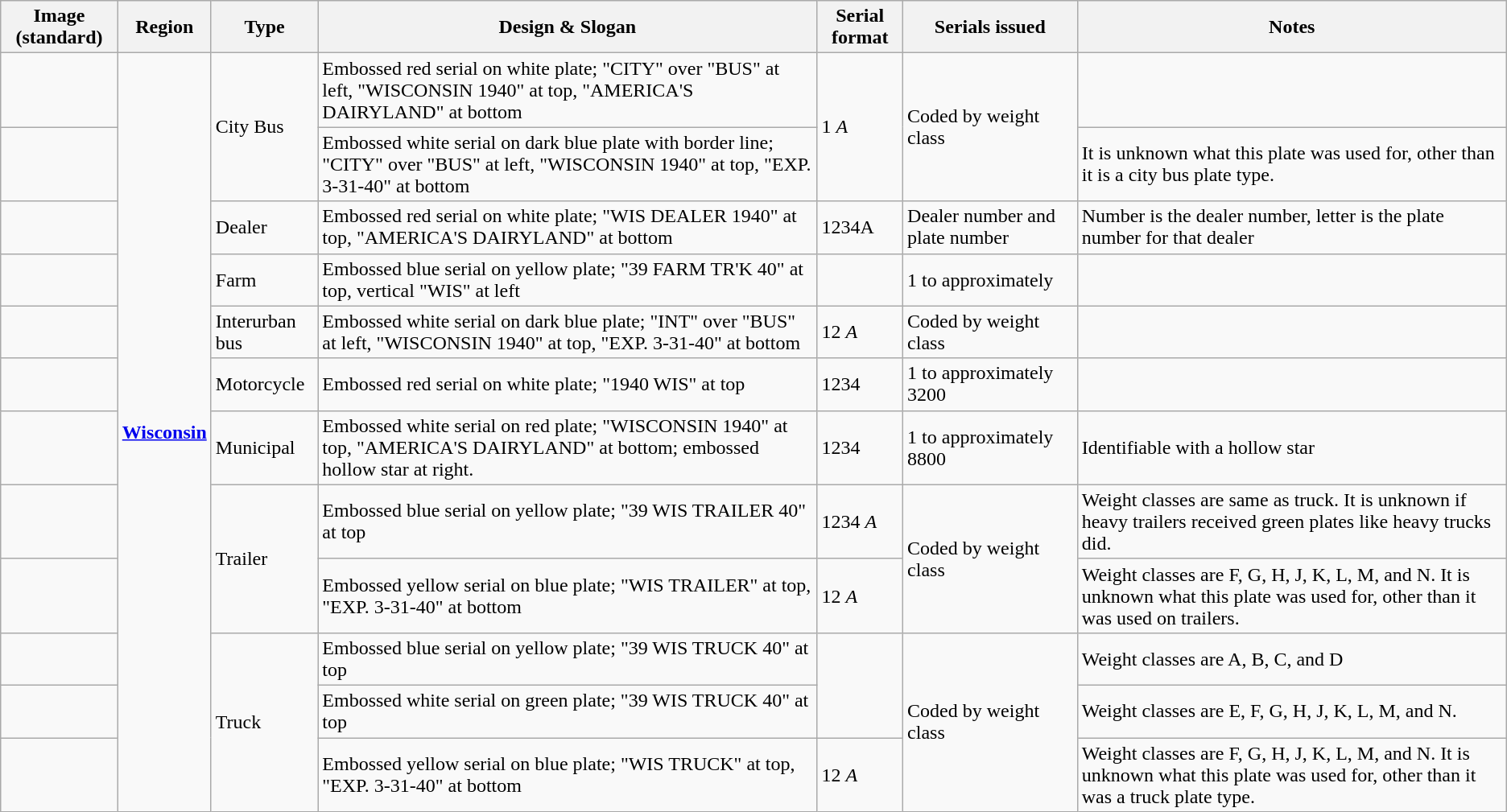<table class="wikitable">
<tr>
<th>Image (standard)</th>
<th>Region</th>
<th>Type</th>
<th>Design & Slogan</th>
<th>Serial format</th>
<th>Serials issued</th>
<th>Notes</th>
</tr>
<tr>
<td></td>
<td rowspan="12"><a href='#'><strong>Wisconsin</strong></a></td>
<td rowspan="2">City Bus</td>
<td>Embossed red serial on white plate; "CITY" over "BUS" at left, "WISCONSIN 1940" at top, "AMERICA'S DAIRYLAND" at bottom</td>
<td rowspan="2">1 <em>A</em></td>
<td rowspan="2">Coded by weight class</td>
<td></td>
</tr>
<tr>
<td></td>
<td>Embossed white serial on dark blue plate with border line; "CITY" over "BUS" at left, "WISCONSIN 1940" at top, "EXP. 3-31-40" at bottom</td>
<td>It is unknown what this plate was used for, other than it is a city bus plate type.</td>
</tr>
<tr>
<td></td>
<td>Dealer</td>
<td>Embossed red serial on white plate; "WIS DEALER 1940" at top, "AMERICA'S DAIRYLAND" at bottom</td>
<td>1234A</td>
<td>Dealer number and plate number</td>
<td>Number is the dealer number, letter is the plate number for that dealer</td>
</tr>
<tr>
<td></td>
<td>Farm</td>
<td>Embossed blue serial on yellow plate; "39 FARM TR'K 40" at top, vertical "WIS" at left</td>
<td></td>
<td>1 to approximately </td>
<td></td>
</tr>
<tr>
<td></td>
<td>Interurban bus</td>
<td>Embossed white serial on dark blue plate; "INT" over "BUS" at left, "WISCONSIN 1940" at top, "EXP. 3-31-40" at bottom</td>
<td>12 <em>A</em></td>
<td>Coded by weight class</td>
<td></td>
</tr>
<tr>
<td></td>
<td>Motorcycle</td>
<td>Embossed red serial on white plate; "1940 WIS" at top</td>
<td>1234</td>
<td>1 to approximately 3200</td>
<td></td>
</tr>
<tr>
<td></td>
<td>Municipal</td>
<td>Embossed white serial on red plate; "WISCONSIN 1940" at top, "AMERICA'S DAIRYLAND" at bottom; embossed hollow star at right.</td>
<td>1234</td>
<td>1 to approximately 8800</td>
<td>Identifiable with a hollow star</td>
</tr>
<tr>
<td></td>
<td rowspan="2">Trailer</td>
<td>Embossed blue serial on yellow plate; "39 WIS TRAILER 40" at top</td>
<td>1234 <em>A</em></td>
<td rowspan="2">Coded by weight class</td>
<td>Weight classes are same as truck. It is unknown if heavy trailers received green plates like heavy trucks did.</td>
</tr>
<tr>
<td></td>
<td>Embossed yellow serial on blue plate; "WIS TRAILER" at top, "EXP. 3-31-40" at bottom</td>
<td>12 <em>A</em></td>
<td>Weight classes are F, G, H, J, K, L, M, and N. It is unknown what this plate was used for, other than it was used on trailers.</td>
</tr>
<tr>
<td></td>
<td rowspan="3">Truck</td>
<td>Embossed blue serial on yellow plate; "39 WIS TRUCK 40" at top</td>
<td rowspan="2"></td>
<td rowspan="3">Coded by weight class</td>
<td>Weight classes are A, B, C, and D</td>
</tr>
<tr>
<td></td>
<td>Embossed white serial on green plate; "39 WIS TRUCK 40" at top</td>
<td>Weight classes are E, F, G, H, J, K, L, M, and N.</td>
</tr>
<tr>
<td></td>
<td>Embossed yellow serial on blue plate; "WIS TRUCK" at top, "EXP. 3-31-40" at bottom</td>
<td>12 <em>A</em></td>
<td>Weight classes are F, G, H, J, K, L, M, and N. It is unknown what this plate was used for, other than it was a truck plate type.</td>
</tr>
</table>
